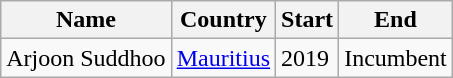<table class="wikitable">
<tr>
<th>Name</th>
<th>Country</th>
<th>Start</th>
<th>End</th>
</tr>
<tr>
<td>Arjoon Suddhoo</td>
<td><a href='#'>Mauritius</a></td>
<td>2019</td>
<td>Incumbent</td>
</tr>
</table>
